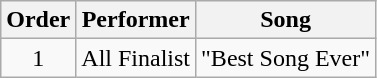<table class="wikitable" style="text-align:center;">
<tr>
<th>Order</th>
<th>Performer</th>
<th>Song</th>
</tr>
<tr>
<td>1</td>
<td>All Finalist</td>
<td>"Best Song Ever"</td>
</tr>
</table>
